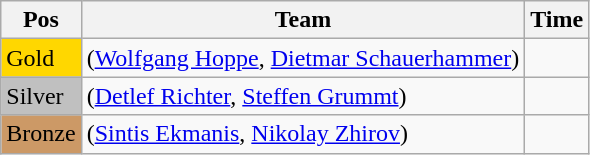<table class="wikitable">
<tr>
<th>Pos</th>
<th>Team</th>
<th>Time</th>
</tr>
<tr>
<td style="background:gold">Gold</td>
<td> (<a href='#'>Wolfgang Hoppe</a>, <a href='#'>Dietmar Schauerhammer</a>)</td>
<td></td>
</tr>
<tr>
<td style="background:silver">Silver</td>
<td> (<a href='#'>Detlef Richter</a>, <a href='#'>Steffen Grummt</a>)</td>
<td></td>
</tr>
<tr>
<td style="background:#cc9966">Bronze</td>
<td> (<a href='#'>Sintis Ekmanis</a>, <a href='#'>Nikolay Zhirov</a>)</td>
<td></td>
</tr>
</table>
